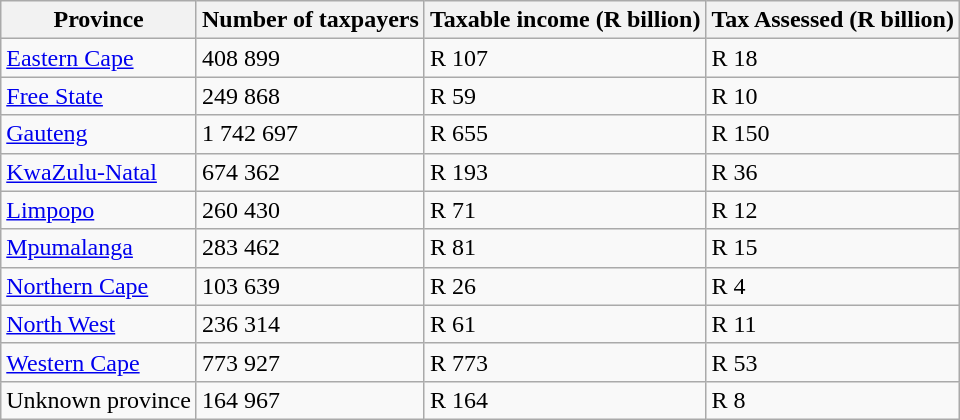<table class="wikitable">
<tr>
<th>Province</th>
<th>Number of taxpayers</th>
<th>Taxable income (R billion)</th>
<th>Tax Assessed (R billion)</th>
</tr>
<tr>
<td><a href='#'>Eastern Cape</a></td>
<td>408 899</td>
<td>R 107</td>
<td>R 18</td>
</tr>
<tr>
<td><a href='#'>Free State</a></td>
<td>249 868</td>
<td>R 59</td>
<td>R 10</td>
</tr>
<tr>
<td><a href='#'>Gauteng</a></td>
<td>1 742 697</td>
<td>R 655</td>
<td>R 150</td>
</tr>
<tr>
<td><a href='#'>KwaZulu-Natal</a></td>
<td>674 362</td>
<td>R 193</td>
<td>R 36</td>
</tr>
<tr>
<td><a href='#'>Limpopo</a></td>
<td>260 430</td>
<td>R 71</td>
<td>R 12</td>
</tr>
<tr>
<td><a href='#'>Mpumalanga</a></td>
<td>283 462</td>
<td>R 81</td>
<td>R 15</td>
</tr>
<tr>
<td><a href='#'>Northern Cape</a></td>
<td>103 639</td>
<td>R 26</td>
<td>R 4</td>
</tr>
<tr>
<td><a href='#'>North West</a></td>
<td>236 314</td>
<td>R 61</td>
<td>R 11</td>
</tr>
<tr>
<td><a href='#'>Western Cape</a></td>
<td>773 927</td>
<td>R 773</td>
<td>R 53</td>
</tr>
<tr>
<td>Unknown province</td>
<td>164 967</td>
<td>R 164</td>
<td>R 8</td>
</tr>
</table>
